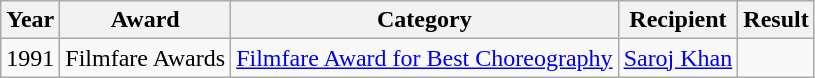<table class="wikitable" border="1">
<tr>
<th>Year</th>
<th>Award</th>
<th>Category</th>
<th>Recipient</th>
<th>Result</th>
</tr>
<tr>
<td>1991</td>
<td>Filmfare Awards</td>
<td><a href='#'>Filmfare Award for Best Choreography</a></td>
<td><a href='#'>Saroj Khan</a></td>
<td></td>
</tr>
</table>
